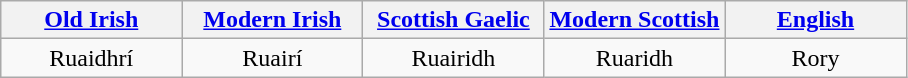<table class="wikitable" style="text-align:right">
<tr>
<th width=20%><a href='#'>Old Irish</a></th>
<th width=20%><a href='#'>Modern Irish</a></th>
<th width=20%><a href='#'>Scottish Gaelic</a></th>
<th width=20%><a href='#'>Modern Scottish</a></th>
<th width=20%><a href='#'>English</a></th>
</tr>
<tr style="text-align:center;">
<td>Ruaidhrí</td>
<td>Ruairí</td>
<td>Ruairidh</td>
<td>Ruaridh</td>
<td>Rory</td>
</tr>
</table>
